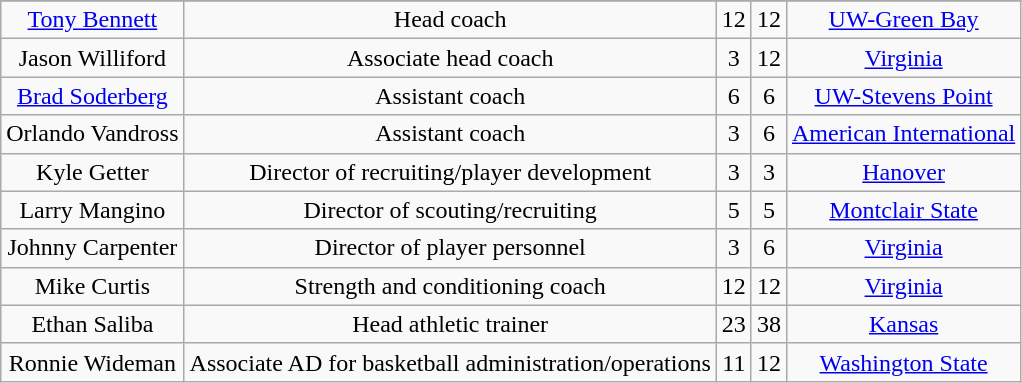<table class="wikitable sortable sortable" style="text-align: center">
<tr align=center>
</tr>
<tr>
<td><a href='#'>Tony Bennett</a></td>
<td>Head coach</td>
<td>12</td>
<td>12</td>
<td><a href='#'>UW-Green Bay</a></td>
</tr>
<tr>
<td>Jason Williford</td>
<td>Associate head coach</td>
<td>3</td>
<td>12</td>
<td><a href='#'>Virginia</a></td>
</tr>
<tr>
<td><a href='#'>Brad Soderberg</a></td>
<td>Assistant coach</td>
<td>6</td>
<td>6</td>
<td><a href='#'>UW-Stevens Point</a></td>
</tr>
<tr>
<td>Orlando Vandross</td>
<td>Assistant coach</td>
<td>3</td>
<td>6</td>
<td><a href='#'>American International</a></td>
</tr>
<tr>
<td>Kyle Getter</td>
<td>Director of recruiting/player development</td>
<td>3</td>
<td>3</td>
<td><a href='#'>Hanover</a></td>
</tr>
<tr>
<td>Larry Mangino</td>
<td>Director of scouting/recruiting</td>
<td>5</td>
<td>5</td>
<td><a href='#'>Montclair State</a></td>
</tr>
<tr>
<td>Johnny Carpenter</td>
<td>Director of player personnel</td>
<td>3</td>
<td>6</td>
<td><a href='#'>Virginia</a></td>
</tr>
<tr>
<td>Mike Curtis</td>
<td>Strength and conditioning coach</td>
<td>12</td>
<td>12</td>
<td><a href='#'>Virginia</a></td>
</tr>
<tr>
<td>Ethan Saliba</td>
<td>Head athletic trainer</td>
<td>23</td>
<td>38</td>
<td><a href='#'>Kansas</a></td>
</tr>
<tr>
<td>Ronnie Wideman</td>
<td>Associate AD for basketball administration/operations</td>
<td>11</td>
<td>12</td>
<td><a href='#'>Washington State</a></td>
</tr>
</table>
